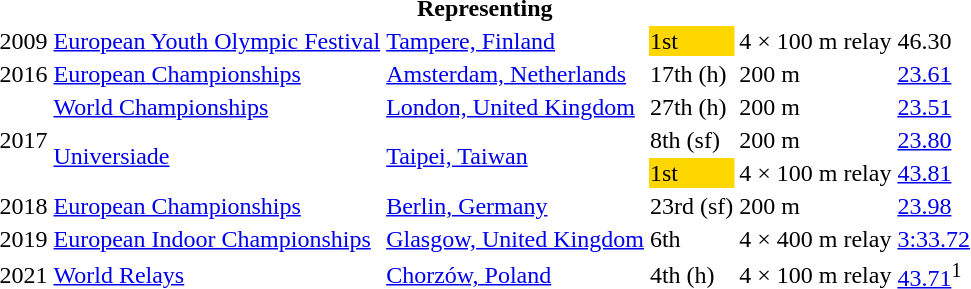<table>
<tr>
<th colspan="6">Representing </th>
</tr>
<tr>
<td>2009</td>
<td><a href='#'>European Youth Olympic Festival</a></td>
<td><a href='#'>Tampere, Finland</a></td>
<td bgcolor=gold>1st</td>
<td>4 × 100 m relay</td>
<td>46.30</td>
</tr>
<tr>
<td>2016</td>
<td><a href='#'>European Championships</a></td>
<td><a href='#'>Amsterdam, Netherlands</a></td>
<td>17th (h)</td>
<td>200 m</td>
<td><a href='#'>23.61</a></td>
</tr>
<tr>
<td rowspan=3>2017</td>
<td><a href='#'>World Championships</a></td>
<td><a href='#'>London, United Kingdom</a></td>
<td>27th (h)</td>
<td>200 m</td>
<td><a href='#'>23.51</a></td>
</tr>
<tr>
<td rowspan=2><a href='#'>Universiade</a></td>
<td rowspan=2><a href='#'>Taipei, Taiwan</a></td>
<td>8th (sf)</td>
<td>200 m</td>
<td><a href='#'>23.80</a></td>
</tr>
<tr>
<td bgcolor=gold>1st</td>
<td>4 × 100 m relay</td>
<td><a href='#'>43.81</a></td>
</tr>
<tr>
<td>2018</td>
<td><a href='#'>European Championships</a></td>
<td><a href='#'>Berlin, Germany</a></td>
<td>23rd (sf)</td>
<td>200 m</td>
<td><a href='#'>23.98</a></td>
</tr>
<tr>
<td>2019</td>
<td><a href='#'>European Indoor Championships</a></td>
<td><a href='#'>Glasgow, United Kingdom</a></td>
<td>6th</td>
<td>4 × 400 m relay</td>
<td><a href='#'>3:33.72</a></td>
</tr>
<tr>
<td>2021</td>
<td><a href='#'>World Relays</a></td>
<td><a href='#'>Chorzów, Poland</a></td>
<td>4th (h)</td>
<td>4 × 100 m relay</td>
<td><a href='#'>43.71</a><sup>1</sup></td>
</tr>
</table>
